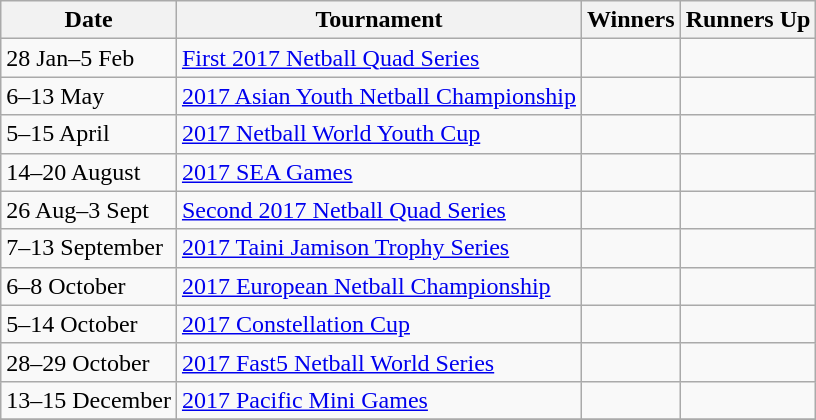<table class="wikitable collapsible">
<tr>
<th>Date</th>
<th>Tournament</th>
<th>Winners</th>
<th>Runners Up</th>
</tr>
<tr>
<td>28 Jan–5 Feb</td>
<td><a href='#'>First 2017 Netball Quad Series</a></td>
<td></td>
<td></td>
</tr>
<tr>
<td>6–13 May</td>
<td><a href='#'>2017 Asian Youth Netball Championship</a></td>
<td></td>
<td></td>
</tr>
<tr>
<td>5–15 April</td>
<td><a href='#'>2017 Netball World Youth Cup</a></td>
<td></td>
<td></td>
</tr>
<tr>
<td>14–20 August</td>
<td><a href='#'>2017 SEA Games</a></td>
<td></td>
<td></td>
</tr>
<tr>
<td>26 Aug–3 Sept</td>
<td><a href='#'>Second 2017 Netball Quad Series</a></td>
<td></td>
<td></td>
</tr>
<tr>
<td>7–13 September</td>
<td><a href='#'>2017 Taini Jamison Trophy Series</a></td>
<td></td>
<td></td>
</tr>
<tr>
<td>6–8 October</td>
<td><a href='#'>2017 European Netball Championship</a></td>
<td></td>
<td></td>
</tr>
<tr>
<td>5–14 October</td>
<td><a href='#'>2017 Constellation Cup</a></td>
<td></td>
<td></td>
</tr>
<tr>
<td>28–29 October</td>
<td><a href='#'>2017 Fast5 Netball World Series</a></td>
<td></td>
<td></td>
</tr>
<tr>
<td>13–15 December</td>
<td><a href='#'>2017 Pacific Mini Games</a></td>
<td></td>
<td></td>
</tr>
<tr>
</tr>
</table>
